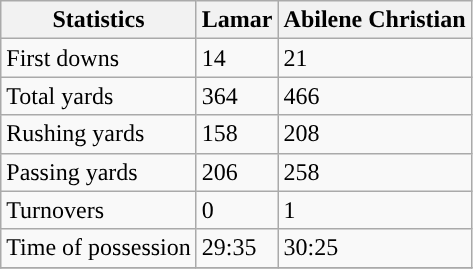<table class="wikitable" style="float: left;">
<tr>
<th>Statistics</th>
<th><strong>Lamar</strong></th>
<th><strong>Abilene Christian</strong></th>
</tr>
<tr>
<td>First downs</td>
<td>14</td>
<td>21</td>
</tr>
<tr>
<td>Total yards</td>
<td>364</td>
<td>466</td>
</tr>
<tr>
<td>Rushing yards</td>
<td>158</td>
<td>208</td>
</tr>
<tr>
<td>Passing yards</td>
<td>206</td>
<td>258</td>
</tr>
<tr>
<td>Turnovers</td>
<td>0</td>
<td>1</td>
</tr>
<tr>
<td>Time of possession</td>
<td>29:35</td>
<td>30:25</td>
</tr>
<tr>
</tr>
</table>
